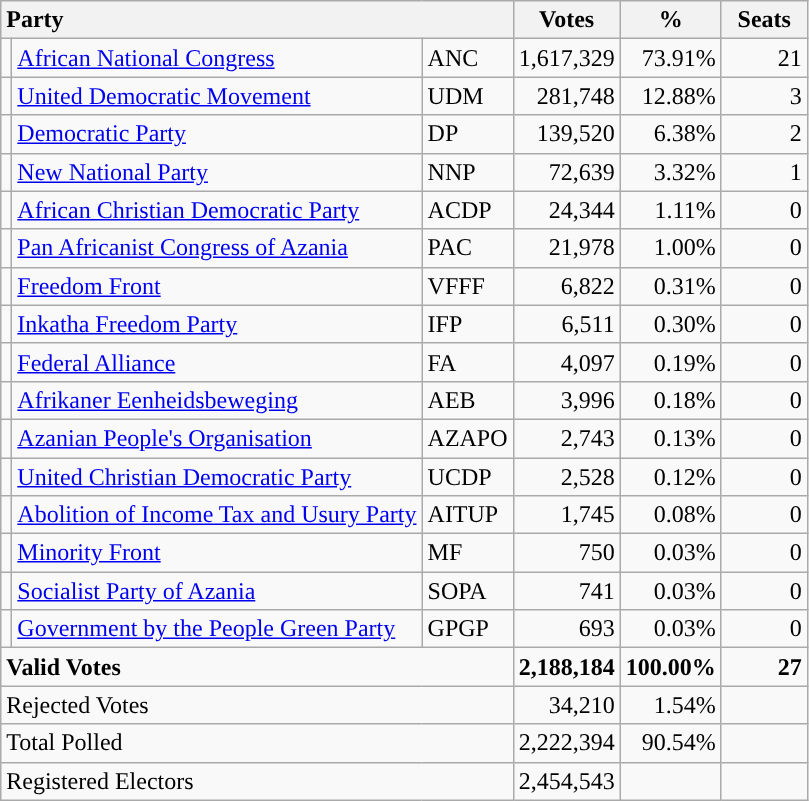<table class="wikitable" border="1" style="text-align:right;">
<tr>
<th style="text-align:left;" colspan=3>Party</th>
<th align=center width="50">Votes</th>
<th align=center width="50">%</th>
<th align=center width="50">Seats</th>
</tr>
<tr>
<td style="background:"></td>
<td align=left><a href='#'>African National Congress</a></td>
<td align=left>ANC</td>
<td>1,617,329</td>
<td>73.91%</td>
<td>21</td>
</tr>
<tr>
<td style="background:"></td>
<td align=left><a href='#'>United Democratic Movement</a></td>
<td align=left>UDM</td>
<td>281,748</td>
<td>12.88%</td>
<td>3</td>
</tr>
<tr>
<td style="background:"></td>
<td align=left><a href='#'>Democratic Party</a></td>
<td align=left>DP</td>
<td>139,520</td>
<td>6.38%</td>
<td>2</td>
</tr>
<tr>
<td style="background:"></td>
<td align=left><a href='#'>New National Party</a></td>
<td align=left>NNP</td>
<td>72,639</td>
<td>3.32%</td>
<td>1</td>
</tr>
<tr>
<td style="background:"></td>
<td align=left><a href='#'>African Christian Democratic Party</a></td>
<td align=left>ACDP</td>
<td>24,344</td>
<td>1.11%</td>
<td>0</td>
</tr>
<tr>
<td style="background:"></td>
<td align=left><a href='#'>Pan Africanist Congress of Azania</a></td>
<td align=left>PAC</td>
<td>21,978</td>
<td>1.00%</td>
<td>0</td>
</tr>
<tr>
<td style="background:"></td>
<td align=left><a href='#'>Freedom Front</a></td>
<td align=left>VFFF</td>
<td>6,822</td>
<td>0.31%</td>
<td>0</td>
</tr>
<tr>
<td style="background:"></td>
<td align=left><a href='#'>Inkatha Freedom Party</a></td>
<td align=left>IFP</td>
<td>6,511</td>
<td>0.30%</td>
<td>0</td>
</tr>
<tr>
<td></td>
<td align=left><a href='#'>Federal Alliance</a></td>
<td align=left>FA</td>
<td>4,097</td>
<td>0.19%</td>
<td>0</td>
</tr>
<tr>
<td></td>
<td align=left><a href='#'>Afrikaner Eenheidsbeweging</a></td>
<td align=left>AEB</td>
<td>3,996</td>
<td>0.18%</td>
<td>0</td>
</tr>
<tr>
<td style="background:"></td>
<td align=left><a href='#'>Azanian People's Organisation</a></td>
<td align=left>AZAPO</td>
<td>2,743</td>
<td>0.13%</td>
<td>0</td>
</tr>
<tr>
<td style="background:"></td>
<td align=left><a href='#'>United Christian Democratic Party</a></td>
<td align=left>UCDP</td>
<td>2,528</td>
<td>0.12%</td>
<td>0</td>
</tr>
<tr>
<td style="background:"></td>
<td align=left><a href='#'>Abolition of Income Tax and Usury Party</a></td>
<td align=left>AITUP</td>
<td>1,745</td>
<td>0.08%</td>
<td>0</td>
</tr>
<tr>
<td style="background:"></td>
<td align=left><a href='#'>Minority Front</a></td>
<td align=left>MF</td>
<td>750</td>
<td>0.03%</td>
<td>0</td>
</tr>
<tr>
<td style="background:"></td>
<td align=left><a href='#'>Socialist Party of Azania</a></td>
<td align=left>SOPA</td>
<td>741</td>
<td>0.03%</td>
<td>0</td>
</tr>
<tr>
<td style="background:"></td>
<td align=left><a href='#'>Government by the People Green Party</a></td>
<td align=left>GPGP</td>
<td>693</td>
<td>0.03%</td>
<td>0</td>
</tr>
<tr style="font-weight:bold">
<td align=left colspan=3>Valid Votes</td>
<td>2,188,184</td>
<td>100.00%</td>
<td>27</td>
</tr>
<tr>
<td align=left colspan=3>Rejected Votes</td>
<td>34,210</td>
<td>1.54%</td>
<td></td>
</tr>
<tr>
<td align=left colspan=3>Total Polled</td>
<td>2,222,394</td>
<td>90.54%</td>
<td></td>
</tr>
<tr>
<td align=left colspan=3>Registered Electors</td>
<td>2,454,543</td>
<td></td>
<td></td>
</tr>
</table>
